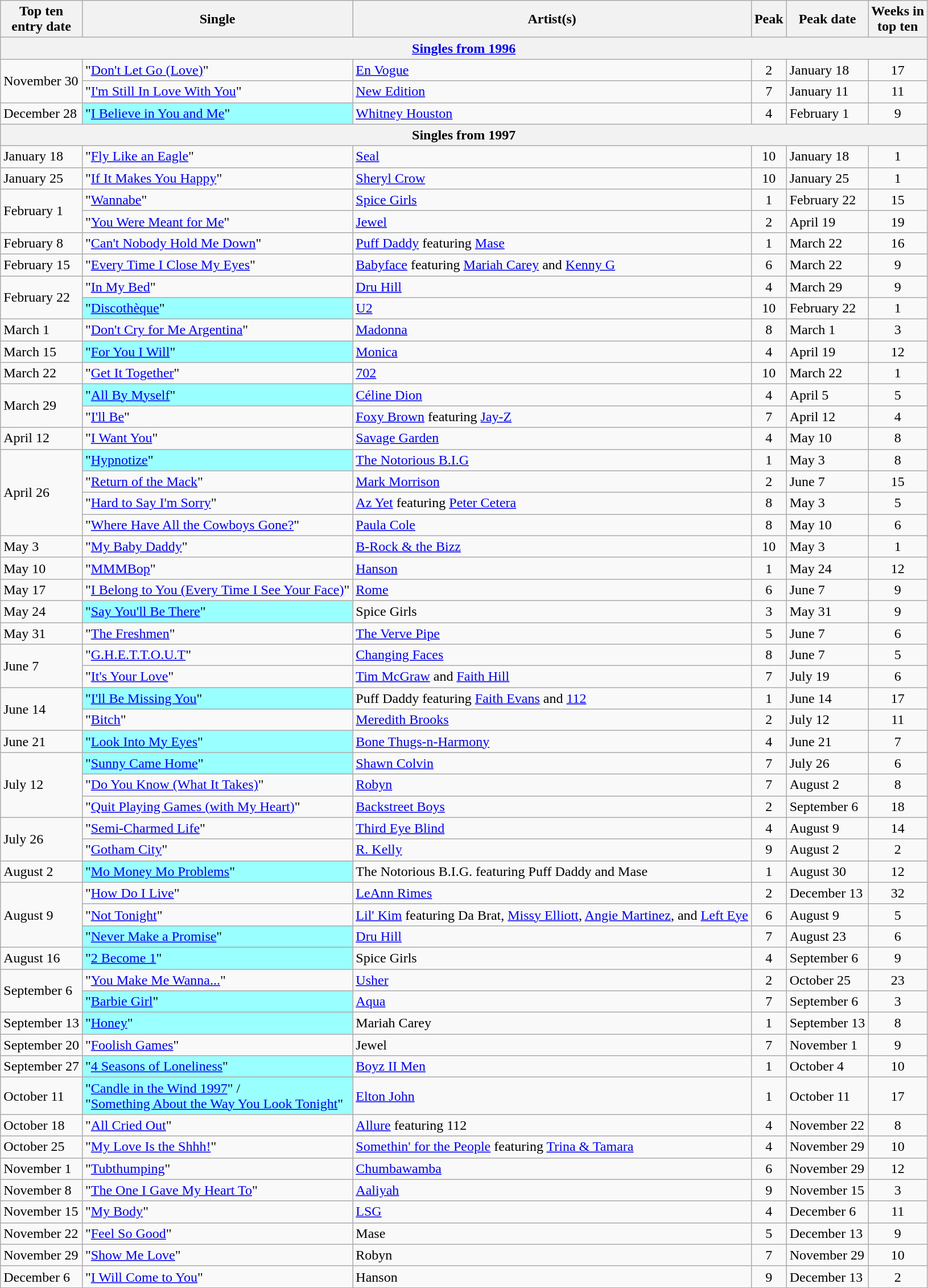<table class="wikitable sortable">
<tr>
<th>Top ten<br>entry date</th>
<th>Single</th>
<th>Artist(s)</th>
<th data-sort-type="number">Peak</th>
<th>Peak date</th>
<th data-sort-type="number">Weeks in<br>top ten</th>
</tr>
<tr>
<th colspan=6><a href='#'>Singles from 1996</a></th>
</tr>
<tr>
<td rowspan="2">November 30</td>
<td>"<a href='#'>Don't Let Go (Love)</a>"</td>
<td><a href='#'>En Vogue</a></td>
<td align=center>2</td>
<td>January 18</td>
<td align=center>17</td>
</tr>
<tr>
<td>"<a href='#'>I'm Still In Love With You</a>"</td>
<td><a href='#'>New Edition</a></td>
<td align=center>7</td>
<td>January 11</td>
<td align=center>11</td>
</tr>
<tr>
<td>December 28</td>
<td bgcolor = #99FFFF>"<a href='#'>I Believe in You and Me</a>" </td>
<td><a href='#'>Whitney Houston</a></td>
<td align=center>4</td>
<td>February 1</td>
<td align=center>9</td>
</tr>
<tr>
<th colspan=6>Singles from 1997</th>
</tr>
<tr>
<td>January 18</td>
<td>"<a href='#'>Fly Like an Eagle</a>"</td>
<td><a href='#'>Seal</a></td>
<td align=center>10</td>
<td>January 18</td>
<td align=center>1</td>
</tr>
<tr>
<td>January 25</td>
<td>"<a href='#'>If It Makes You Happy</a>"</td>
<td><a href='#'>Sheryl Crow</a></td>
<td align=center>10</td>
<td>January 25</td>
<td align=center>1</td>
</tr>
<tr>
<td rowspan="2">February 1</td>
<td>"<a href='#'>Wannabe</a>"</td>
<td><a href='#'>Spice Girls</a></td>
<td align=center>1</td>
<td>February 22</td>
<td align=center>15</td>
</tr>
<tr>
<td>"<a href='#'>You Were Meant for Me</a>"</td>
<td><a href='#'>Jewel</a></td>
<td align=center>2</td>
<td>April 19</td>
<td align=center>19</td>
</tr>
<tr>
<td>February 8</td>
<td>"<a href='#'>Can't Nobody Hold Me Down</a>"</td>
<td><a href='#'>Puff Daddy</a> featuring <a href='#'>Mase</a></td>
<td align=center>1</td>
<td>March 22</td>
<td align=center>16</td>
</tr>
<tr>
<td>February 15</td>
<td>"<a href='#'>Every Time I Close My Eyes</a>"</td>
<td><a href='#'>Babyface</a> featuring <a href='#'>Mariah Carey</a> and <a href='#'>Kenny G</a></td>
<td align=center>6</td>
<td>March 22</td>
<td align=center>9</td>
</tr>
<tr>
<td rowspan="2">February 22</td>
<td>"<a href='#'>In My Bed</a>"</td>
<td><a href='#'>Dru Hill</a></td>
<td align=center>4</td>
<td>March 29</td>
<td align=center>9</td>
</tr>
<tr>
<td bgcolor = #99FFFF>"<a href='#'>Discothèque</a>" </td>
<td><a href='#'>U2</a></td>
<td align=center>10</td>
<td>February 22</td>
<td align=center>1</td>
</tr>
<tr>
<td>March 1</td>
<td>"<a href='#'>Don't Cry for Me Argentina</a>"</td>
<td><a href='#'>Madonna</a></td>
<td align=center>8</td>
<td>March 1</td>
<td align=center>3</td>
</tr>
<tr>
<td>March 15</td>
<td bgcolor = #99FFFF>"<a href='#'>For You I Will</a>" </td>
<td><a href='#'>Monica</a></td>
<td align=center>4</td>
<td>April 19</td>
<td align=center>12</td>
</tr>
<tr>
<td>March 22</td>
<td>"<a href='#'>Get It Together</a>"</td>
<td><a href='#'>702</a></td>
<td align=center>10</td>
<td>March 22</td>
<td align=center>1</td>
</tr>
<tr>
<td rowspan="2">March 29</td>
<td bgcolor = #99FFFF>"<a href='#'>All By Myself</a>" </td>
<td><a href='#'>Céline Dion</a></td>
<td align=center>4</td>
<td>April 5</td>
<td align=center>5</td>
</tr>
<tr>
<td>"<a href='#'>I'll Be</a>"</td>
<td><a href='#'>Foxy Brown</a> featuring <a href='#'>Jay-Z</a></td>
<td align=center>7</td>
<td>April 12</td>
<td align=center>4</td>
</tr>
<tr>
<td>April 12</td>
<td>"<a href='#'>I Want You</a>"</td>
<td><a href='#'>Savage Garden</a></td>
<td align=center>4</td>
<td>May 10</td>
<td align=center>8</td>
</tr>
<tr>
<td rowspan="4">April 26</td>
<td bgcolor = #99FFFF>"<a href='#'>Hypnotize</a>" </td>
<td><a href='#'>The Notorious B.I.G</a></td>
<td align=center>1</td>
<td>May 3</td>
<td align=center>8</td>
</tr>
<tr>
<td>"<a href='#'>Return of the Mack</a>"</td>
<td><a href='#'>Mark Morrison</a></td>
<td align=center>2</td>
<td>June 7</td>
<td align=center>15</td>
</tr>
<tr>
<td>"<a href='#'>Hard to Say I'm Sorry</a>"</td>
<td><a href='#'>Az Yet</a> featuring <a href='#'>Peter Cetera</a></td>
<td align=center>8</td>
<td>May 3</td>
<td align=center>5</td>
</tr>
<tr>
<td>"<a href='#'>Where Have All the Cowboys Gone?</a>"</td>
<td><a href='#'>Paula Cole</a></td>
<td align=center>8</td>
<td>May 10</td>
<td align=center>6</td>
</tr>
<tr>
<td>May 3</td>
<td>"<a href='#'>My Baby Daddy</a>"</td>
<td><a href='#'>B-Rock & the Bizz</a></td>
<td align=center>10</td>
<td>May 3</td>
<td align=center>1</td>
</tr>
<tr>
<td>May 10</td>
<td>"<a href='#'>MMMBop</a>"</td>
<td><a href='#'>Hanson</a></td>
<td align=center>1</td>
<td>May 24</td>
<td align=center>12</td>
</tr>
<tr>
<td>May 17</td>
<td>"<a href='#'>I Belong to You (Every Time I See Your Face)</a>"</td>
<td><a href='#'>Rome</a></td>
<td align=center>6</td>
<td>June 7</td>
<td align=center>9</td>
</tr>
<tr>
<td>May 24</td>
<td bgcolor = #99FFFF>"<a href='#'>Say You'll Be There</a>" </td>
<td>Spice Girls</td>
<td align=center>3</td>
<td>May 31</td>
<td align=center>9</td>
</tr>
<tr>
<td>May 31</td>
<td>"<a href='#'>The Freshmen</a>"</td>
<td><a href='#'>The Verve Pipe</a></td>
<td align=center>5</td>
<td>June 7</td>
<td align=center>6</td>
</tr>
<tr>
<td rowspan="2">June 7</td>
<td>"<a href='#'>G.H.E.T.T.O.U.T</a>"</td>
<td><a href='#'>Changing Faces</a></td>
<td align=center>8</td>
<td>June 7</td>
<td align=center>5</td>
</tr>
<tr>
<td>"<a href='#'>It's Your Love</a>"</td>
<td><a href='#'>Tim McGraw</a> and <a href='#'>Faith Hill</a></td>
<td align=center>7</td>
<td>July 19</td>
<td align=center>6</td>
</tr>
<tr>
<td rowspan="2">June 14</td>
<td bgcolor = #99FFFF>"<a href='#'>I'll Be Missing You</a>" </td>
<td>Puff Daddy featuring <a href='#'>Faith Evans</a> and <a href='#'>112</a></td>
<td align=center>1</td>
<td>June 14</td>
<td align=center>17</td>
</tr>
<tr>
<td>"<a href='#'>Bitch</a>"</td>
<td><a href='#'>Meredith Brooks</a></td>
<td align=center>2</td>
<td>July 12</td>
<td align=center>11</td>
</tr>
<tr>
<td>June 21</td>
<td bgcolor = #99FFFF>"<a href='#'>Look Into My Eyes</a>" </td>
<td><a href='#'>Bone Thugs-n-Harmony</a></td>
<td align=center>4</td>
<td>June 21</td>
<td align=center>7</td>
</tr>
<tr>
<td rowspan="3">July 12</td>
<td bgcolor = #99FFFF>"<a href='#'>Sunny Came Home</a>" </td>
<td><a href='#'>Shawn Colvin</a></td>
<td align=center>7</td>
<td>July 26</td>
<td align=center>6</td>
</tr>
<tr>
<td>"<a href='#'>Do You Know (What It Takes)</a>"</td>
<td><a href='#'>Robyn</a></td>
<td align=center>7</td>
<td>August 2</td>
<td align=center>8</td>
</tr>
<tr>
<td>"<a href='#'>Quit Playing Games (with My Heart)</a>"</td>
<td><a href='#'>Backstreet Boys</a></td>
<td align=center>2</td>
<td>September 6</td>
<td align=center>18</td>
</tr>
<tr>
<td rowspan="2">July 26</td>
<td>"<a href='#'>Semi-Charmed Life</a>"</td>
<td><a href='#'>Third Eye Blind</a></td>
<td align=center>4</td>
<td>August 9</td>
<td align=center>14</td>
</tr>
<tr>
<td>"<a href='#'>Gotham City</a>"</td>
<td><a href='#'>R. Kelly</a></td>
<td align=center>9</td>
<td>August 2</td>
<td align=center>2</td>
</tr>
<tr>
<td>August 2</td>
<td bgcolor = #99FFFF>"<a href='#'>Mo Money Mo Problems</a>" </td>
<td>The Notorious B.I.G. featuring Puff Daddy and Mase</td>
<td align=center>1</td>
<td>August 30</td>
<td align=center>12</td>
</tr>
<tr>
<td rowspan="3">August 9</td>
<td>"<a href='#'>How Do I Live</a>"</td>
<td><a href='#'>LeAnn Rimes</a></td>
<td align=center>2</td>
<td>December 13</td>
<td align=center>32</td>
</tr>
<tr>
<td>"<a href='#'>Not Tonight</a>"</td>
<td><a href='#'>Lil' Kim</a> featuring Da Brat, <a href='#'>Missy Elliott</a>, <a href='#'>Angie Martinez</a>, and <a href='#'>Left Eye</a></td>
<td align=center>6</td>
<td>August 9</td>
<td align=center>5</td>
</tr>
<tr>
<td bgcolor = #99FFFF>"<a href='#'>Never Make a Promise</a>" </td>
<td><a href='#'>Dru Hill</a></td>
<td align=center>7</td>
<td>August 23</td>
<td align=center>6</td>
</tr>
<tr>
<td>August 16</td>
<td bgcolor = #99FFFF>"<a href='#'>2 Become 1</a>" </td>
<td>Spice Girls</td>
<td align=center>4</td>
<td>September 6</td>
<td align=center>9</td>
</tr>
<tr>
<td rowspan="2">September 6</td>
<td>"<a href='#'>You Make Me Wanna...</a>"</td>
<td><a href='#'>Usher</a></td>
<td align=center>2</td>
<td>October 25</td>
<td align=center>23</td>
</tr>
<tr>
<td bgcolor = #99FFFF>"<a href='#'>Barbie Girl</a>" </td>
<td><a href='#'>Aqua</a></td>
<td align=center>7</td>
<td>September 6</td>
<td align=center>3</td>
</tr>
<tr>
<td>September 13</td>
<td bgcolor = #99FFFF>"<a href='#'>Honey</a>" </td>
<td>Mariah Carey</td>
<td align=center>1</td>
<td>September 13</td>
<td align=center>8</td>
</tr>
<tr>
<td>September 20</td>
<td>"<a href='#'>Foolish Games</a>"</td>
<td>Jewel</td>
<td align=center>7</td>
<td>November 1</td>
<td align=center>9</td>
</tr>
<tr>
<td>September 27</td>
<td bgcolor = #99FFFF>"<a href='#'>4 Seasons of Loneliness</a>" </td>
<td><a href='#'>Boyz II Men</a></td>
<td align=center>1</td>
<td>October 4</td>
<td align=center>10</td>
</tr>
<tr>
<td>October 11</td>
<td bgcolor = #99FFFF>"<a href='#'>Candle in the Wind 1997</a>" /<br> "<a href='#'>Something About the Way You Look Tonight</a>" </td>
<td><a href='#'>Elton John</a></td>
<td align=center>1</td>
<td>October 11</td>
<td align=center>17</td>
</tr>
<tr>
<td>October 18</td>
<td>"<a href='#'>All Cried Out</a>"</td>
<td><a href='#'>Allure</a> featuring 112</td>
<td align=center>4</td>
<td>November 22</td>
<td align=center>8</td>
</tr>
<tr>
<td>October 25</td>
<td>"<a href='#'>My Love Is the Shhh!</a>"</td>
<td><a href='#'>Somethin' for the People</a> featuring <a href='#'>Trina & Tamara</a></td>
<td align=center>4</td>
<td>November 29</td>
<td align=center>10</td>
</tr>
<tr>
<td>November 1</td>
<td>"<a href='#'>Tubthumping</a>"</td>
<td><a href='#'>Chumbawamba</a></td>
<td align=center>6</td>
<td>November 29</td>
<td align=center>12</td>
</tr>
<tr>
<td>November 8</td>
<td>"<a href='#'>The One I Gave My Heart To</a>"</td>
<td><a href='#'>Aaliyah</a></td>
<td align=center>9</td>
<td>November 15</td>
<td align=center>3</td>
</tr>
<tr>
<td>November 15</td>
<td>"<a href='#'>My Body</a>"</td>
<td><a href='#'>LSG</a></td>
<td align=center>4</td>
<td>December 6</td>
<td align=center>11</td>
</tr>
<tr>
<td>November 22</td>
<td>"<a href='#'>Feel So Good</a>"</td>
<td>Mase</td>
<td align=center>5</td>
<td>December 13</td>
<td align=center>9</td>
</tr>
<tr>
<td>November 29</td>
<td>"<a href='#'>Show Me Love</a>"</td>
<td>Robyn</td>
<td align=center>7</td>
<td>November 29</td>
<td align=center>10</td>
</tr>
<tr>
<td>December 6</td>
<td>"<a href='#'>I Will Come to You</a>"</td>
<td>Hanson</td>
<td align=center>9</td>
<td>December 13</td>
<td align=center>2</td>
</tr>
</table>
